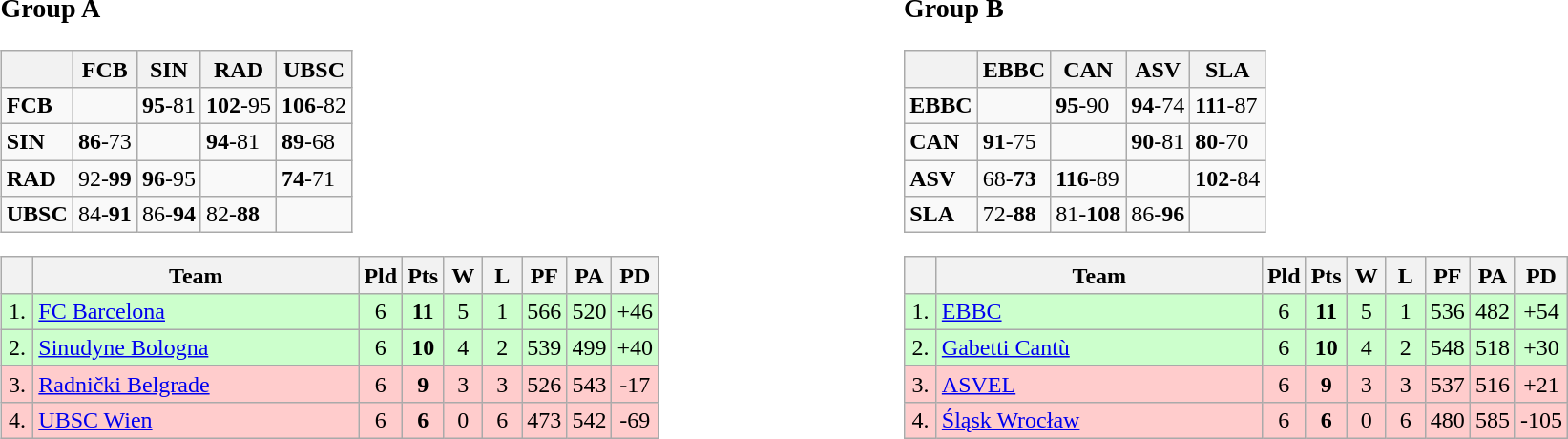<table>
<tr>
<td style="vertical-align:top; width:33%;"><br><h3>Group A</h3><table class="wikitable">
<tr>
<th></th>
<th> FCB</th>
<th> SIN</th>
<th> RAD</th>
<th> UBSC</th>
</tr>
<tr>
<td> <strong>FCB</strong></td>
<td></td>
<td><strong>95</strong>-81</td>
<td><strong>102</strong>-95</td>
<td><strong>106</strong>-82</td>
</tr>
<tr>
<td> <strong>SIN</strong></td>
<td><strong>86</strong>-73</td>
<td></td>
<td><strong>94</strong>-81</td>
<td><strong>89</strong>-68</td>
</tr>
<tr>
<td> <strong>RAD</strong></td>
<td>92-<strong>99</strong></td>
<td><strong>96</strong>-95</td>
<td></td>
<td><strong>74</strong>-71</td>
</tr>
<tr>
<td> <strong>UBSC</strong></td>
<td>84-<strong>91</strong></td>
<td>86-<strong>94</strong></td>
<td>82-<strong>88</strong></td>
<td></td>
</tr>
</table>
<table class="wikitable" style="text-align:center">
<tr>
<th width=15></th>
<th width=220>Team</th>
<th width=20>Pld</th>
<th width=20>Pts</th>
<th width=20>W</th>
<th width=20>L</th>
<th width=20>PF</th>
<th width=20>PA</th>
<th width=20>PD</th>
</tr>
<tr style="background: #ccffcc;">
<td>1.</td>
<td align=left> <a href='#'>FC Barcelona</a></td>
<td>6</td>
<td><strong>11</strong></td>
<td>5</td>
<td>1</td>
<td>566</td>
<td>520</td>
<td>+46</td>
</tr>
<tr style="background: #ccffcc;">
<td>2.</td>
<td align=left> <a href='#'>Sinudyne Bologna</a></td>
<td>6</td>
<td><strong>10</strong></td>
<td>4</td>
<td>2</td>
<td>539</td>
<td>499</td>
<td>+40</td>
</tr>
<tr style="background: #ffcccc;">
<td>3.</td>
<td align=left> <a href='#'>Radnički Belgrade</a></td>
<td>6</td>
<td><strong>9</strong></td>
<td>3</td>
<td>3</td>
<td>526</td>
<td>543</td>
<td>-17</td>
</tr>
<tr style="background: #ffcccc;">
<td>4.</td>
<td align=left> <a href='#'>UBSC Wien</a></td>
<td>6</td>
<td><strong>6</strong></td>
<td>0</td>
<td>6</td>
<td>473</td>
<td>542</td>
<td>-69</td>
</tr>
</table>
</td>
<td style="vertical-align:top; width:33%;"><br><h3>Group B</h3><table class="wikitable">
<tr>
<th></th>
<th> EBBC</th>
<th> CAN</th>
<th> ASV</th>
<th> SLA</th>
</tr>
<tr>
<td> <strong>EBBC</strong></td>
<td></td>
<td><strong>95</strong>-90</td>
<td><strong>94</strong>-74</td>
<td><strong>111</strong>-87</td>
</tr>
<tr>
<td> <strong>CAN</strong></td>
<td><strong>91</strong>-75</td>
<td></td>
<td><strong>90</strong>-81</td>
<td><strong>80</strong>-70</td>
</tr>
<tr>
<td> <strong>ASV</strong></td>
<td>68-<strong>73</strong></td>
<td><strong>116</strong>-89</td>
<td></td>
<td><strong>102</strong>-84</td>
</tr>
<tr>
<td> <strong>SLA</strong></td>
<td>72-<strong>88</strong></td>
<td>81-<strong>108</strong></td>
<td>86-<strong>96</strong></td>
<td></td>
</tr>
</table>
<table class="wikitable" style="text-align:center">
<tr>
<th width=15></th>
<th width=220>Team</th>
<th width=20>Pld</th>
<th width=20>Pts</th>
<th width=20>W</th>
<th width=20>L</th>
<th width=20>PF</th>
<th width=20>PA</th>
<th width=20>PD</th>
</tr>
<tr style="background: #ccffcc;">
<td>1.</td>
<td align=left> <a href='#'>EBBC</a></td>
<td>6</td>
<td><strong>11</strong></td>
<td>5</td>
<td>1</td>
<td>536</td>
<td>482</td>
<td>+54</td>
</tr>
<tr style="background: #ccffcc;">
<td>2.</td>
<td align=left> <a href='#'>Gabetti Cantù</a></td>
<td>6</td>
<td><strong>10</strong></td>
<td>4</td>
<td>2</td>
<td>548</td>
<td>518</td>
<td>+30</td>
</tr>
<tr style="background: #ffcccc;">
<td>3.</td>
<td align=left> <a href='#'>ASVEL</a></td>
<td>6</td>
<td><strong>9</strong></td>
<td>3</td>
<td>3</td>
<td>537</td>
<td>516</td>
<td>+21</td>
</tr>
<tr style="background: #ffcccc;">
<td>4.</td>
<td align=left> <a href='#'>Śląsk Wrocław</a></td>
<td>6</td>
<td><strong>6</strong></td>
<td>0</td>
<td>6</td>
<td>480</td>
<td>585</td>
<td>-105</td>
</tr>
</table>
</td>
</tr>
</table>
